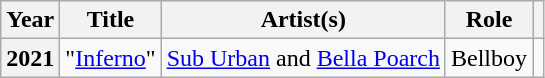<table class="wikitable plainrowheaders" style="margin-right: 0;">
<tr>
<th scope="col">Year</th>
<th scope="col">Title</th>
<th scope="col">Artist(s)</th>
<th scope="col">Role</th>
<th scope="col" class="unsortable"></th>
</tr>
<tr>
<th scope="row">2021</th>
<td>"<a href='#'>Inferno</a>"</td>
<td><a href='#'>Sub Urban</a> and <a href='#'>Bella Poarch</a></td>
<td>Bellboy</td>
<td style="text-align: center;"></td>
</tr>
</table>
